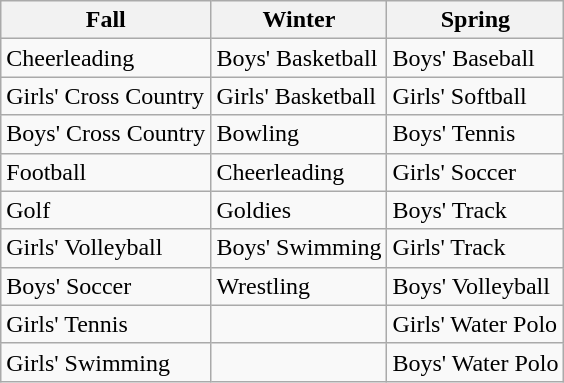<table class="wikitable" border="1">
<tr>
<th>Fall</th>
<th>Winter</th>
<th>Spring</th>
</tr>
<tr>
<td>Cheerleading</td>
<td>Boys' Basketball</td>
<td>Boys' Baseball</td>
</tr>
<tr>
<td>Girls' Cross Country</td>
<td>Girls' Basketball</td>
<td>Girls' Softball</td>
</tr>
<tr>
<td>Boys' Cross Country</td>
<td>Bowling</td>
<td>Boys' Tennis</td>
</tr>
<tr>
<td>Football</td>
<td>Cheerleading</td>
<td>Girls' Soccer</td>
</tr>
<tr>
<td>Golf</td>
<td>Goldies</td>
<td>Boys' Track</td>
</tr>
<tr>
<td>Girls' Volleyball</td>
<td>Boys' Swimming</td>
<td>Girls' Track</td>
</tr>
<tr>
<td>Boys' Soccer</td>
<td>Wrestling</td>
<td>Boys' Volleyball</td>
</tr>
<tr>
<td>Girls' Tennis</td>
<td></td>
<td>Girls' Water Polo</td>
</tr>
<tr>
<td>Girls' Swimming</td>
<td></td>
<td>Boys' Water Polo</td>
</tr>
</table>
